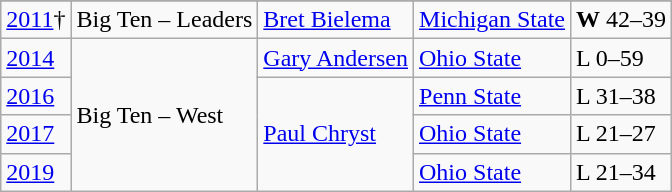<table class="wikitable">
<tr>
</tr>
<tr>
<td><a href='#'>2011</a>†</td>
<td>Big Ten – Leaders</td>
<td><a href='#'>Bret Bielema</a></td>
<td><a href='#'>Michigan State</a></td>
<td><strong>W</strong> 42–39</td>
</tr>
<tr>
<td><a href='#'>2014</a></td>
<td rowspan="4">Big Ten – West</td>
<td><a href='#'>Gary Andersen</a></td>
<td><a href='#'>Ohio State</a></td>
<td>L 0–59</td>
</tr>
<tr>
<td><a href='#'>2016</a></td>
<td rowspan="3"><a href='#'>Paul Chryst</a></td>
<td><a href='#'>Penn State</a></td>
<td>L 31–38</td>
</tr>
<tr>
<td><a href='#'>2017</a></td>
<td><a href='#'>Ohio State</a></td>
<td>L 21–27</td>
</tr>
<tr>
<td><a href='#'>2019</a></td>
<td><a href='#'>Ohio State</a></td>
<td>L 21–34</td>
</tr>
</table>
